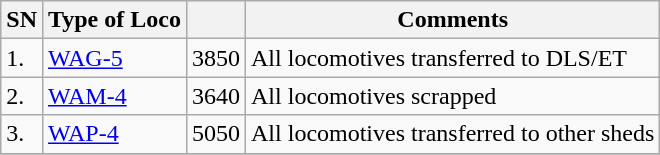<table class="wikitable">
<tr>
<th scope="col">SN</th>
<th scope="col">Type of Loco</th>
<th scope="col"></th>
<th scope="col">Comments</th>
</tr>
<tr>
<td>1.</td>
<td><a href='#'>WAG-5</a></td>
<td>3850</td>
<td>All locomotives transferred to DLS/ET</td>
</tr>
<tr>
<td>2.</td>
<td><a href='#'>WAM-4</a></td>
<td>3640</td>
<td>All locomotives scrapped</td>
</tr>
<tr>
<td>3.</td>
<td><a href='#'>WAP-4</a></td>
<td>5050</td>
<td>All locomotives transferred to other sheds</td>
</tr>
<tr>
</tr>
</table>
